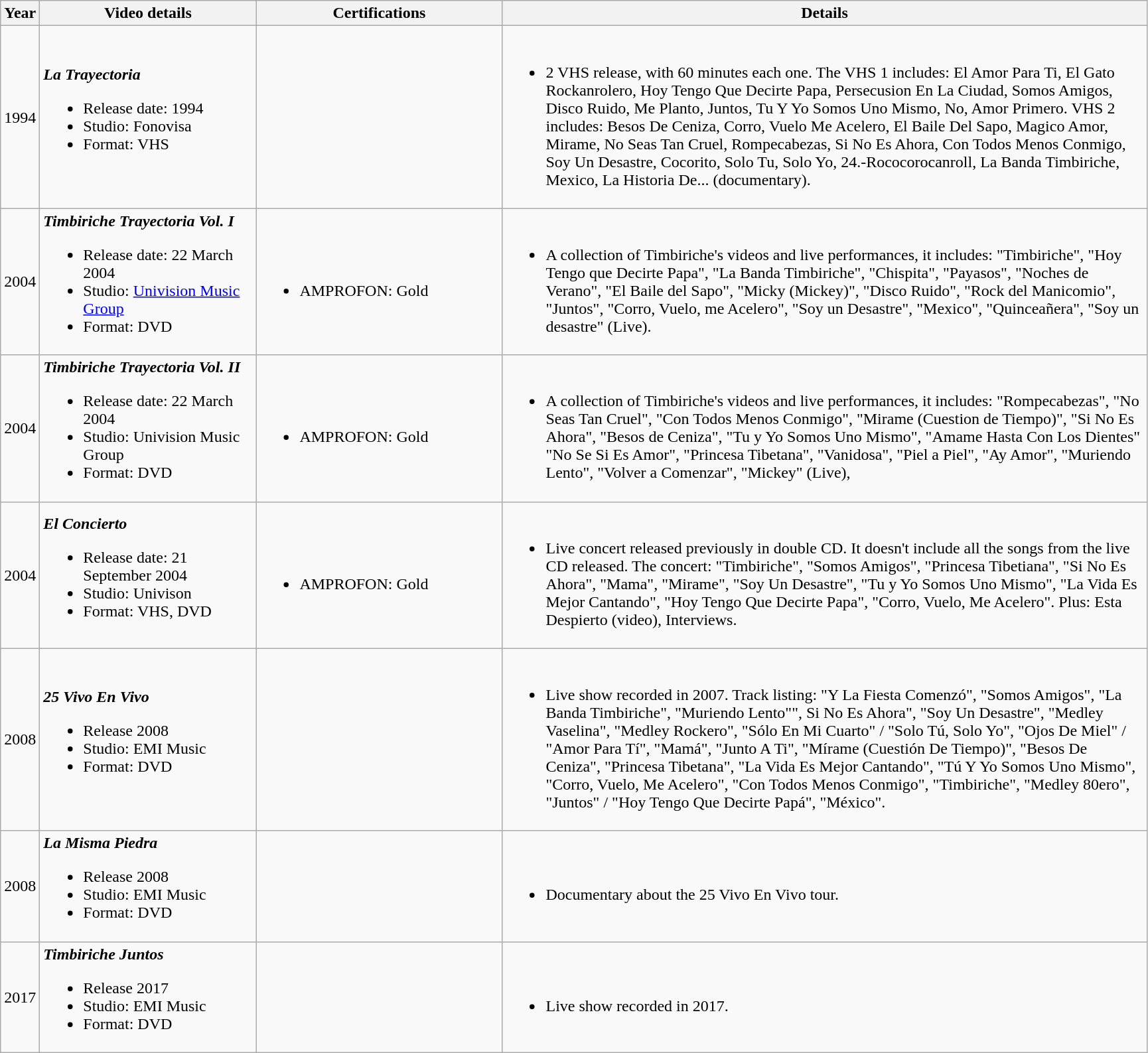<table class="wikitable sortable plainrowheaders" style="text-align:left;">
<tr>
<th scope="col" style="width:2em;">Year</th>
<th style="text-align:center; width:210px;">Video details</th>
<th scope="col" style="width:15em;" class="unsortable">Certifications</th>
<th scope="col" style="width:40em;" class="unsortable">Details</th>
</tr>
<tr>
<td>1994</td>
<td><strong><em>La Trayectoria</em></strong><br><ul><li>Release date: 1994</li><li>Studio: Fonovisa</li><li>Format: VHS</li></ul></td>
<td></td>
<td><br><ul><li>2 VHS release, with 60 minutes each one. The VHS 1 includes: El Amor Para Ti, El Gato Rockanrolero, Hoy Tengo Que Decirte Papa, Persecusion En La Ciudad, Somos Amigos, Disco Ruido, Me Planto, Juntos, Tu Y Yo Somos Uno Mismo, No, Amor Primero. VHS 2 includes: Besos De Ceniza, Corro, Vuelo Me Acelero, El Baile Del Sapo, Magico Amor, Mirame, No Seas Tan Cruel, Rompecabezas, Si No Es Ahora, Con Todos Menos Conmigo, Soy Un Desastre, Cocorito, Solo Tu, Solo Yo, 24.-Rococorocanroll, La Banda Timbiriche, Mexico, La Historia De... (documentary).</li></ul></td>
</tr>
<tr>
<td>2004</td>
<td><strong><em>Timbiriche Trayectoria Vol. I</em></strong><br><ul><li>Release date: 22 March 2004</li><li>Studio: <a href='#'>Univision Music Group</a></li><li>Format: DVD</li></ul></td>
<td><br><ul><li>AMPROFON: Gold</li></ul></td>
<td><br><ul><li>A collection of Timbiriche's videos and live performances, it includes: "Timbiriche", "Hoy Tengo que Decirte Papa", "La Banda Timbiriche", "Chispita", "Payasos", "Noches de Verano", "El Baile del Sapo", "Micky (Mickey)", "Disco Ruido", "Rock del Manicomio", "Juntos", "Corro, Vuelo, me Acelero", "Soy un Desastre", "Mexico", "Quinceañera", "Soy un desastre" (Live).</li></ul></td>
</tr>
<tr>
<td>2004</td>
<td><strong><em>Timbiriche Trayectoria Vol. II</em></strong><br><ul><li>Release date: 22 March 2004</li><li>Studio: Univision Music Group</li><li>Format: DVD</li></ul></td>
<td><br><ul><li>AMPROFON: Gold</li></ul></td>
<td><br><ul><li>A collection of Timbiriche's videos and live performances, it includes: "Rompecabezas", "No Seas Tan Cruel", "Con Todos Menos Conmigo", "Mirame (Cuestion de Tiempo)", "Si No Es Ahora", "Besos de Ceniza", "Tu y Yo Somos Uno Mismo", "Amame Hasta Con Los Dientes" "No Se Si Es Amor", "Princesa Tibetana", "Vanidosa", "Piel a Piel", "Ay Amor", "Muriendo Lento", "Volver a Comenzar", "Mickey" (Live),</li></ul></td>
</tr>
<tr>
<td>2004</td>
<td><strong><em>El Concierto</em></strong><br><ul><li>Release date: 21 September 2004</li><li>Studio: Univison</li><li>Format: VHS, DVD</li></ul></td>
<td><br><ul><li>AMPROFON: Gold</li></ul></td>
<td><br><ul><li>Live concert released previously in double CD. It doesn't include all the songs from the live CD released. The concert: "Timbiriche", "Somos Amigos", "Princesa Tibetiana", "Si No Es Ahora", "Mama", "Mirame", "Soy Un Desastre", "Tu y Yo Somos Uno Mismo", "La Vida Es Mejor Cantando", "Hoy Tengo Que Decirte Papa", "Corro, Vuelo, Me Acelero". Plus: Esta Despierto (video), Interviews.</li></ul></td>
</tr>
<tr>
<td>2008</td>
<td><strong><em>25 Vivo En Vivo</em></strong><br><ul><li>Release 2008</li><li>Studio: EMI Music</li><li>Format: DVD</li></ul></td>
<td></td>
<td><br><ul><li>Live show recorded in 2007. Track listing: "Y La Fiesta Comenzó", "Somos Amigos", "La Banda Timbiriche", "Muriendo Lento"", Si No Es Ahora", "Soy Un Desastre", "Medley Vaselina", "Medley Rockero", "Sólo En Mi Cuarto" / "Solo Tú, Solo Yo", "Ojos De Miel" / "Amor Para Tí", "Mamá", "Junto A Ti", "Mírame (Cuestión De Tiempo)", "Besos De Ceniza", "Princesa Tibetana", "La Vida Es Mejor Cantando", "Tú Y Yo Somos Uno Mismo", "Corro, Vuelo, Me Acelero", "Con Todos Menos Conmigo", "Timbiriche", "Medley 80ero", "Juntos" / "Hoy Tengo Que Decirte Papá", "México".</li></ul></td>
</tr>
<tr>
<td>2008</td>
<td><strong><em>La Misma Piedra</em></strong><br><ul><li>Release 2008</li><li>Studio: EMI Music</li><li>Format: DVD</li></ul></td>
<td></td>
<td><br><ul><li>Documentary about the 25 Vivo En Vivo tour.</li></ul></td>
</tr>
<tr>
<td>2017</td>
<td><strong><em>Timbiriche Juntos</em></strong><br><ul><li>Release 2017</li><li>Studio: EMI Music</li><li>Format: DVD</li></ul></td>
<td></td>
<td><br><ul><li>Live show recorded in 2017.</li></ul></td>
</tr>
</table>
